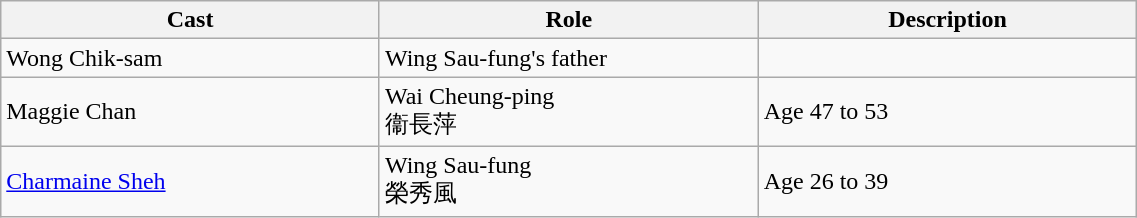<table class="wikitable" style="width:60%;">
<tr>
<th style="width:15%">Cast</th>
<th style="width:15%">Role</th>
<th style="width:15%">Description</th>
</tr>
<tr>
<td>Wong Chik-sam</td>
<td>Wing Sau-fung's father</td>
<td></td>
</tr>
<tr>
<td>Maggie Chan</td>
<td>Wai Cheung-ping<br>衞長萍</td>
<td>Age 47 to 53</td>
</tr>
<tr>
<td><a href='#'>Charmaine Sheh</a></td>
<td>Wing Sau-fung<br>榮秀風</td>
<td>Age 26 to 39</td>
</tr>
</table>
